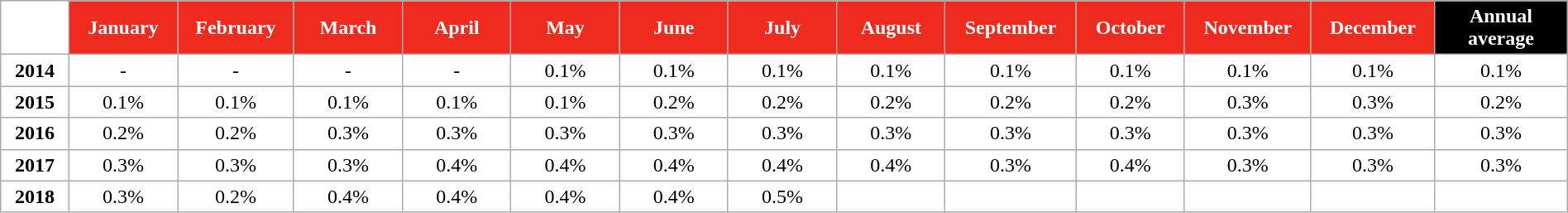<table class="wikitable" style="width:100%; margin:auto; background:#ffffff;">
<tr>
<th style="background:#FFFFFF; color:#FFFFFF;" width="35px"></th>
<th style="background:#EF2A1F; color:#FFFFFF;" width="60px">January</th>
<th style="background:#EF2A1F; color:#FFFFFF;" width="60px">February</th>
<th style="background:#EF2A1F; color:#FFFFFF;" width="60px">March</th>
<th style="background:#EF2A1F; color:#FFFFFF;" width="60px">April</th>
<th style="background:#EF2A1F; color:#FFFFFF;" width="60px">May</th>
<th style="background:#EF2A1F; color:#FFFFFF;" width="60px">June</th>
<th style="background:#EF2A1F; color:#FFFFFF;" width="60px">July</th>
<th style="background:#EF2A1F; color:#FFFFFF;" width="60px">August</th>
<th style="background:#EF2A1F; color:#FFFFFF;" width="60px">September</th>
<th style="background:#EF2A1F; color:#FFFFFF;" width="60px">October</th>
<th style="background:#EF2A1F; color:#FFFFFF;" width="60px">November</th>
<th style="background:#EF2A1F; color:#FFFFFF;" width="60px">December</th>
<th style="background:#000000; color:#FFFFFF;" width="75px">Annual average</th>
</tr>
<tr align="center">
<td><strong>2014</strong></td>
<td>-</td>
<td>-</td>
<td>-</td>
<td>-</td>
<td>0.1%</td>
<td>0.1%</td>
<td>0.1%</td>
<td>0.1%</td>
<td>0.1%</td>
<td>0.1%</td>
<td>0.1%</td>
<td>0.1%</td>
<td>0.1%</td>
</tr>
<tr align="center">
<td><strong>2015</strong></td>
<td>0.1%</td>
<td>0.1%</td>
<td>0.1%</td>
<td>0.1%</td>
<td>0.1%</td>
<td>0.2%</td>
<td>0.2%</td>
<td>0.2%</td>
<td>0.2%</td>
<td>0.2%</td>
<td>0.3%</td>
<td>0.3%</td>
<td> 0.2%</td>
</tr>
<tr align="center">
<td><strong>2016</strong></td>
<td>0.2%</td>
<td>0.2%</td>
<td>0.3%</td>
<td>0.3%</td>
<td>0.3%</td>
<td>0.3%</td>
<td>0.3%</td>
<td>0.3%</td>
<td>0.3%</td>
<td>0.3%</td>
<td>0.3%</td>
<td>0.3%</td>
<td> 0.3%</td>
</tr>
<tr align="center">
<td><strong>2017</strong></td>
<td>0.3%</td>
<td>0.3%</td>
<td>0.3%</td>
<td>0.4%</td>
<td>0.4%</td>
<td>0.4%</td>
<td>0.4%</td>
<td>0.4%</td>
<td>0.3%</td>
<td>0.4%</td>
<td>0.3%</td>
<td>0.3%</td>
<td>0.3%</td>
</tr>
<tr align="center">
<td><strong>2018</strong></td>
<td>0.3%</td>
<td>0.2%</td>
<td>0.4%</td>
<td>0.4%</td>
<td>0.4%</td>
<td>0.4%</td>
<td>0.5%</td>
<td></td>
<td></td>
<td></td>
<td></td>
<td></td>
<td></td>
</tr>
</table>
